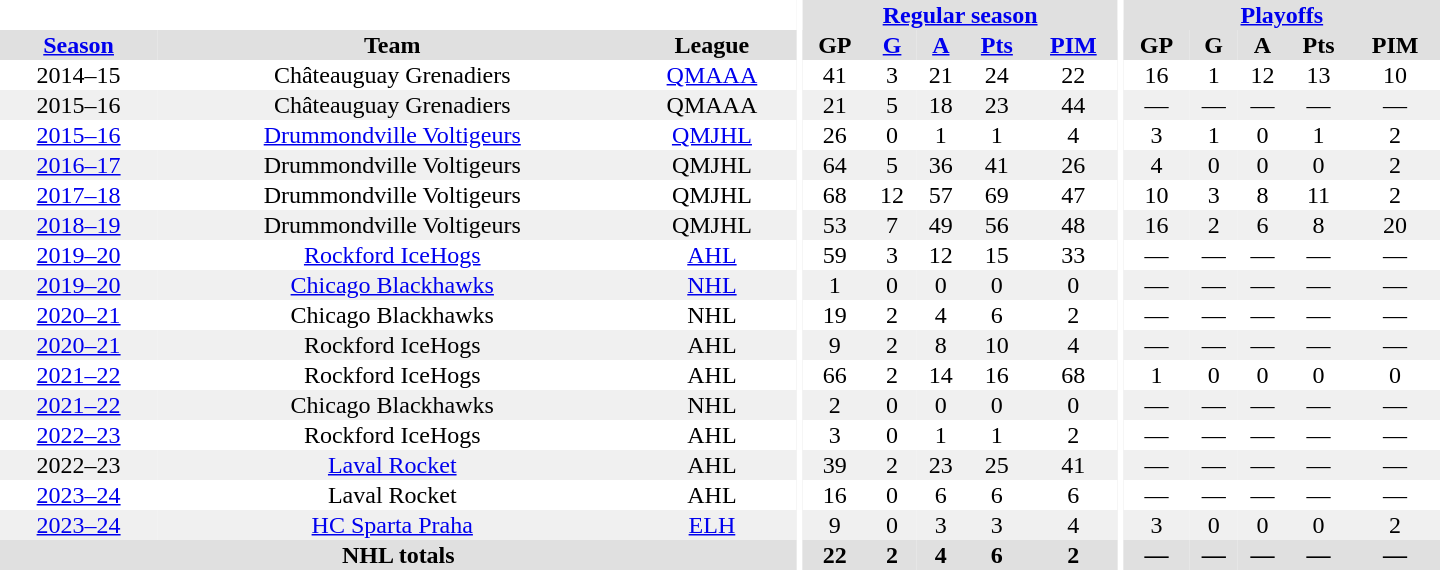<table border="0" cellpadding="1" cellspacing="0" style="text-align:center; width:60em">
<tr bgcolor="#e0e0e0">
<th colspan="3" bgcolor="#ffffff"></th>
<th rowspan="99" bgcolor="#ffffff"></th>
<th colspan="5"><a href='#'>Regular season</a></th>
<th rowspan="99" bgcolor="#ffffff"></th>
<th colspan="5"><a href='#'>Playoffs</a></th>
</tr>
<tr bgcolor="#e0e0e0">
<th><a href='#'>Season</a></th>
<th>Team</th>
<th>League</th>
<th>GP</th>
<th><a href='#'>G</a></th>
<th><a href='#'>A</a></th>
<th><a href='#'>Pts</a></th>
<th><a href='#'>PIM</a></th>
<th>GP</th>
<th>G</th>
<th>A</th>
<th>Pts</th>
<th>PIM</th>
</tr>
<tr>
<td>2014–15</td>
<td>Châteauguay Grenadiers</td>
<td><a href='#'>QMAAA</a></td>
<td>41</td>
<td>3</td>
<td>21</td>
<td>24</td>
<td>22</td>
<td>16</td>
<td>1</td>
<td>12</td>
<td>13</td>
<td>10</td>
</tr>
<tr bgcolor="#f0f0f0">
<td>2015–16</td>
<td>Châteauguay Grenadiers</td>
<td>QMAAA</td>
<td>21</td>
<td>5</td>
<td>18</td>
<td>23</td>
<td>44</td>
<td>—</td>
<td>—</td>
<td>—</td>
<td>—</td>
<td>—</td>
</tr>
<tr>
<td><a href='#'>2015–16</a></td>
<td><a href='#'>Drummondville Voltigeurs</a></td>
<td><a href='#'>QMJHL</a></td>
<td>26</td>
<td>0</td>
<td>1</td>
<td>1</td>
<td>4</td>
<td>3</td>
<td>1</td>
<td>0</td>
<td>1</td>
<td>2</td>
</tr>
<tr bgcolor="#f0f0f0">
<td><a href='#'>2016–17</a></td>
<td>Drummondville Voltigeurs</td>
<td>QMJHL</td>
<td>64</td>
<td>5</td>
<td>36</td>
<td>41</td>
<td>26</td>
<td>4</td>
<td>0</td>
<td>0</td>
<td>0</td>
<td>2</td>
</tr>
<tr>
<td><a href='#'>2017–18</a></td>
<td>Drummondville Voltigeurs</td>
<td>QMJHL</td>
<td>68</td>
<td>12</td>
<td>57</td>
<td>69</td>
<td>47</td>
<td>10</td>
<td>3</td>
<td>8</td>
<td>11</td>
<td>2</td>
</tr>
<tr bgcolor="#f0f0f0">
<td><a href='#'>2018–19</a></td>
<td>Drummondville Voltigeurs</td>
<td>QMJHL</td>
<td>53</td>
<td>7</td>
<td>49</td>
<td>56</td>
<td>48</td>
<td>16</td>
<td>2</td>
<td>6</td>
<td>8</td>
<td>20</td>
</tr>
<tr>
<td><a href='#'>2019–20</a></td>
<td><a href='#'>Rockford IceHogs</a></td>
<td><a href='#'>AHL</a></td>
<td>59</td>
<td>3</td>
<td>12</td>
<td>15</td>
<td>33</td>
<td>—</td>
<td>—</td>
<td>—</td>
<td>—</td>
<td>—</td>
</tr>
<tr bgcolor="#f0f0f0">
<td><a href='#'>2019–20</a></td>
<td><a href='#'>Chicago Blackhawks</a></td>
<td><a href='#'>NHL</a></td>
<td>1</td>
<td>0</td>
<td>0</td>
<td>0</td>
<td>0</td>
<td>—</td>
<td>—</td>
<td>—</td>
<td>—</td>
<td>—</td>
</tr>
<tr>
<td><a href='#'>2020–21</a></td>
<td>Chicago Blackhawks</td>
<td>NHL</td>
<td>19</td>
<td>2</td>
<td>4</td>
<td>6</td>
<td>2</td>
<td>—</td>
<td>—</td>
<td>—</td>
<td>—</td>
<td>—</td>
</tr>
<tr bgcolor="#f0f0f0">
<td><a href='#'>2020–21</a></td>
<td>Rockford IceHogs</td>
<td>AHL</td>
<td>9</td>
<td>2</td>
<td>8</td>
<td>10</td>
<td>4</td>
<td>—</td>
<td>—</td>
<td>—</td>
<td>—</td>
<td>—</td>
</tr>
<tr>
<td><a href='#'>2021–22</a></td>
<td>Rockford IceHogs</td>
<td>AHL</td>
<td>66</td>
<td>2</td>
<td>14</td>
<td>16</td>
<td>68</td>
<td>1</td>
<td>0</td>
<td>0</td>
<td>0</td>
<td>0</td>
</tr>
<tr bgcolor="#f0f0f0">
<td><a href='#'>2021–22</a></td>
<td>Chicago Blackhawks</td>
<td>NHL</td>
<td>2</td>
<td>0</td>
<td>0</td>
<td>0</td>
<td>0</td>
<td>—</td>
<td>—</td>
<td>—</td>
<td>—</td>
<td>—</td>
</tr>
<tr>
<td><a href='#'>2022–23</a></td>
<td>Rockford IceHogs</td>
<td>AHL</td>
<td>3</td>
<td>0</td>
<td>1</td>
<td>1</td>
<td>2</td>
<td>—</td>
<td>—</td>
<td>—</td>
<td>—</td>
<td>—</td>
</tr>
<tr bgcolor="#f0f0f0">
<td>2022–23</td>
<td><a href='#'>Laval Rocket</a></td>
<td>AHL</td>
<td>39</td>
<td>2</td>
<td>23</td>
<td>25</td>
<td>41</td>
<td>—</td>
<td>—</td>
<td>—</td>
<td>—</td>
<td>—</td>
</tr>
<tr>
<td><a href='#'>2023–24</a></td>
<td>Laval Rocket</td>
<td>AHL</td>
<td>16</td>
<td>0</td>
<td>6</td>
<td>6</td>
<td>6</td>
<td>—</td>
<td>—</td>
<td>—</td>
<td>—</td>
<td>—</td>
</tr>
<tr bgcolor="#f0f0f0">
<td><a href='#'>2023–24</a></td>
<td><a href='#'>HC Sparta Praha</a></td>
<td><a href='#'>ELH</a></td>
<td>9</td>
<td>0</td>
<td>3</td>
<td>3</td>
<td>4</td>
<td>3</td>
<td>0</td>
<td>0</td>
<td>0</td>
<td>2</td>
</tr>
<tr bgcolor="#e0e0e0">
<th colspan="3">NHL totals</th>
<th>22</th>
<th>2</th>
<th>4</th>
<th>6</th>
<th>2</th>
<th>—</th>
<th>—</th>
<th>—</th>
<th>—</th>
<th>—</th>
</tr>
</table>
